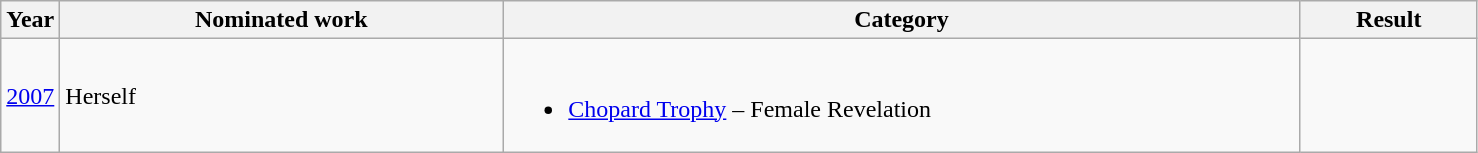<table class=wikitable>
<tr>
<th width=4%>Year</th>
<th width=30%>Nominated work</th>
<th width=54%>Category</th>
<th width=12%>Result</th>
</tr>
<tr>
<td><a href='#'>2007</a></td>
<td>Herself</td>
<td><br><ul><li><a href='#'>Chopard Trophy</a> – Female Revelation</li></ul></td>
<td></td>
</tr>
</table>
